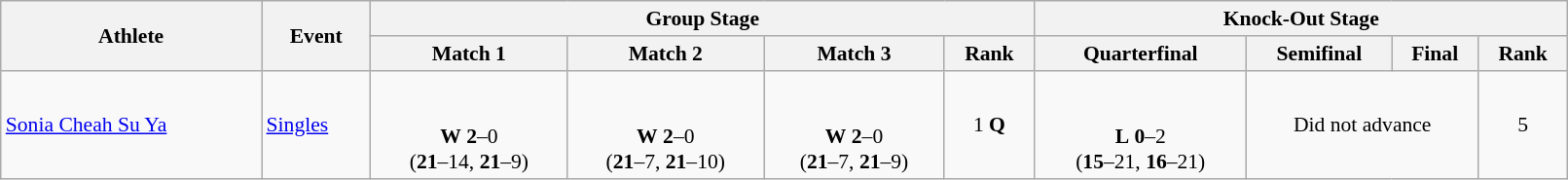<table class="wikitable" width="85%" style="text-align:left; font-size:90%">
<tr>
<th rowspan=2>Athlete</th>
<th rowspan=2>Event</th>
<th colspan=4>Group Stage</th>
<th colspan=4>Knock-Out Stage</th>
</tr>
<tr>
<th>Match 1</th>
<th>Match 2</th>
<th>Match 3</th>
<th>Rank</th>
<th>Quarterfinal</th>
<th>Semifinal</th>
<th>Final</th>
<th>Rank</th>
</tr>
<tr>
<td><a href='#'>Sonia Cheah Su Ya</a></td>
<td><a href='#'>Singles</a></td>
<td align=center> <br><br><strong>W</strong> <strong>2</strong>–0 <br> (<strong>21</strong>–14, <strong>21</strong>–9)</td>
<td align=center> <br><br><strong>W</strong> <strong>2</strong>–0 <br> (<strong>21</strong>–7, <strong>21</strong>–10)</td>
<td align=center> <br><br><strong>W</strong> <strong>2</strong>–0 <br> (<strong>21</strong>–7, <strong>21</strong>–9)</td>
<td align=center>1 <strong>Q</strong></td>
<td align=center> <br><br><strong>L</strong> <strong>0</strong>–2 <br> (<strong>15</strong>–21, <strong>16</strong>–21)</td>
<td colspan="2" align=center>Did not advance</td>
<td align=center>5</td>
</tr>
</table>
